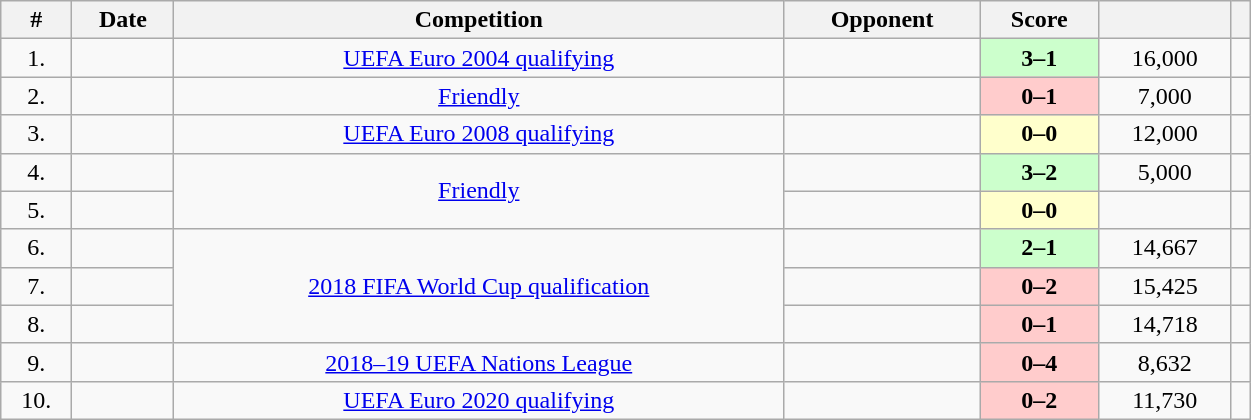<table class="wikitable" width=66% style="text-align:center;font-size:100%;">
<tr>
<th>#</th>
<th>Date</th>
<th>Competition</th>
<th>Opponent</th>
<th>Score</th>
<th></th>
<th></th>
</tr>
<tr>
<td>1.</td>
<td></td>
<td><a href='#'>UEFA Euro 2004 qualifying</a></td>
<td align="left"></td>
<td bgcolor="#CCFFCC"><strong>3–1</strong></td>
<td>16,000</td>
<td></td>
</tr>
<tr>
<td>2.</td>
<td></td>
<td><a href='#'>Friendly</a></td>
<td align="left"></td>
<td bgcolor="#FFCCCC"><strong>0–1</strong></td>
<td>7,000</td>
<td></td>
</tr>
<tr>
<td>3.</td>
<td></td>
<td><a href='#'>UEFA Euro 2008 qualifying</a></td>
<td align="left"></td>
<td bgcolor="#FFFFCC"><strong>0–0</strong></td>
<td>12,000</td>
<td></td>
</tr>
<tr>
<td>4.</td>
<td></td>
<td rowspan="2"><a href='#'>Friendly</a></td>
<td align="left"></td>
<td bgcolor="#CCFFCC"><strong>3–2</strong></td>
<td>5,000</td>
<td></td>
</tr>
<tr>
<td>5.</td>
<td></td>
<td align="left"></td>
<td bgcolor="#FFFFCC"><strong>0–0</strong></td>
<td></td>
<td></td>
</tr>
<tr>
<td>6.</td>
<td></td>
<td rowspan="3"><a href='#'>2018 FIFA World Cup qualification</a></td>
<td align="left"></td>
<td bgcolor="#CCFFCC"><strong>2–1</strong></td>
<td>14,667</td>
<td></td>
</tr>
<tr>
<td>7.</td>
<td></td>
<td align="left"></td>
<td bgcolor="#FFCCCC"><strong>0–2</strong></td>
<td>15,425</td>
<td></td>
</tr>
<tr>
<td>8.</td>
<td></td>
<td align="left"></td>
<td bgcolor="#FFCCCC"><strong>0–1</strong></td>
<td>14,718</td>
<td></td>
</tr>
<tr>
<td>9.</td>
<td></td>
<td><a href='#'>2018–19 UEFA Nations League</a></td>
<td align="left"></td>
<td bgcolor="#FFCCCC"><strong>0–4</strong></td>
<td>8,632</td>
<td></td>
</tr>
<tr>
<td>10.</td>
<td></td>
<td><a href='#'>UEFA Euro 2020 qualifying</a></td>
<td align="left"></td>
<td bgcolor="#FFCCCC"><strong>0–2</strong></td>
<td>11,730</td>
<td></td>
</tr>
</table>
